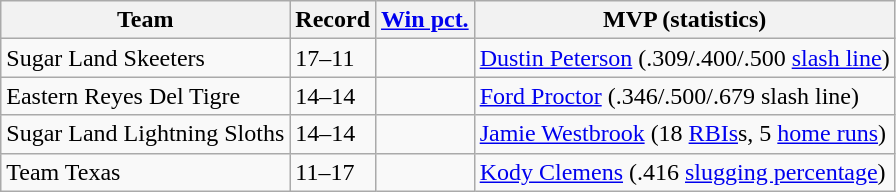<table class="wikitable" style="text-align:left;">
<tr>
<th>Team</th>
<th>Record</th>
<th><a href='#'>Win pct.</a></th>
<th>MVP (statistics)</th>
</tr>
<tr>
<td>Sugar Land Skeeters</td>
<td>17–11</td>
<td></td>
<td><a href='#'>Dustin Peterson</a> (.309/.400/.500 <a href='#'>slash line</a>)</td>
</tr>
<tr>
<td>Eastern Reyes Del Tigre</td>
<td>14–14</td>
<td></td>
<td><a href='#'>Ford Proctor</a> (.346/.500/.679 slash line)</td>
</tr>
<tr>
<td>Sugar Land Lightning Sloths</td>
<td>14–14</td>
<td></td>
<td><a href='#'>Jamie Westbrook</a> (18 <a href='#'>RBIs</a>s, 5 <a href='#'>home runs</a>)</td>
</tr>
<tr>
<td>Team Texas</td>
<td>11–17</td>
<td></td>
<td><a href='#'>Kody Clemens</a> (.416 <a href='#'>slugging percentage</a>)</td>
</tr>
</table>
